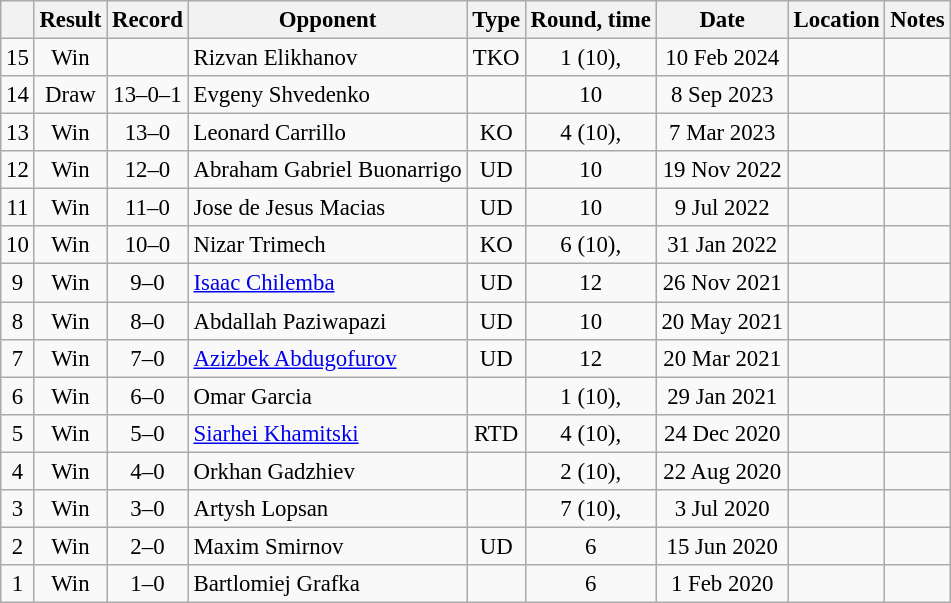<table class="wikitable" style="text-align:center; font-size:95%">
<tr>
<th></th>
<th>Result</th>
<th>Record</th>
<th>Opponent</th>
<th>Type</th>
<th>Round, time</th>
<th>Date</th>
<th>Location</th>
<th>Notes</th>
</tr>
<tr>
<td>15</td>
<td>Win</td>
<td></td>
<td style="text-align:left;">Rizvan Elikhanov</td>
<td>TKO</td>
<td>1 (10), </td>
<td>10 Feb 2024</td>
<td style="text-align:left;"></td>
<td></td>
</tr>
<tr>
<td>14</td>
<td>Draw</td>
<td>13–0–1</td>
<td style="text-align:left;">Evgeny Shvedenko</td>
<td></td>
<td>10</td>
<td>8 Sep 2023</td>
<td style="text-align:left;"></td>
<td></td>
</tr>
<tr>
<td>13</td>
<td>Win</td>
<td>13–0</td>
<td style="text-align:left;">Leonard Carrillo</td>
<td>KO</td>
<td>4 (10), </td>
<td>7 Mar 2023</td>
<td style="text-align:left;"></td>
<td></td>
</tr>
<tr>
<td>12</td>
<td>Win</td>
<td>12–0</td>
<td style="text-align:left;">Abraham Gabriel Buonarrigo</td>
<td>UD</td>
<td>10</td>
<td>19 Nov 2022</td>
<td style="text-align:left;"></td>
<td></td>
</tr>
<tr>
<td>11</td>
<td>Win</td>
<td>11–0</td>
<td style="text-align:left;">Jose de Jesus Macias</td>
<td>UD</td>
<td>10</td>
<td>9 Jul 2022</td>
<td style="text-align:left;"></td>
<td></td>
</tr>
<tr>
<td>10</td>
<td>Win</td>
<td>10–0</td>
<td style="text-align:left;">Nizar Trimech</td>
<td>KO</td>
<td>6 (10), </td>
<td>31 Jan 2022</td>
<td style="text-align:left;"></td>
<td></td>
</tr>
<tr>
<td>9</td>
<td>Win</td>
<td>9–0</td>
<td style="text-align:left;"><a href='#'>Isaac Chilemba</a></td>
<td>UD</td>
<td>12</td>
<td>26 Nov 2021</td>
<td style="text-align:left;"></td>
<td style="text-align:left;"></td>
</tr>
<tr>
<td>8</td>
<td>Win</td>
<td>8–0</td>
<td style="text-align:left;">Abdallah Paziwapazi</td>
<td>UD</td>
<td>10</td>
<td>20 May 2021</td>
<td style="text-align:left;"></td>
<td></td>
</tr>
<tr>
<td>7</td>
<td>Win</td>
<td>7–0</td>
<td style="text-align:left;"><a href='#'>Azizbek Abdugofurov</a></td>
<td>UD</td>
<td>12</td>
<td>20 Mar 2021</td>
<td style="text-align:left;"></td>
<td style="text-align:left;"></td>
</tr>
<tr>
<td>6</td>
<td>Win</td>
<td>6–0</td>
<td style="text-align:left;">Omar Garcia</td>
<td></td>
<td>1 (10), </td>
<td>29 Jan 2021</td>
<td style="text-align:left;"></td>
<td></td>
</tr>
<tr>
<td>5</td>
<td>Win</td>
<td>5–0</td>
<td style="text-align:left;"><a href='#'>Siarhei Khamitski</a></td>
<td>RTD</td>
<td>4 (10), </td>
<td>24 Dec 2020</td>
<td style="text-align:left;"></td>
<td></td>
</tr>
<tr>
<td>4</td>
<td>Win</td>
<td>4–0</td>
<td style="text-align:left;">Orkhan Gadzhiev</td>
<td></td>
<td>2 (10), </td>
<td>22 Aug 2020</td>
<td style="text-align:left;"></td>
<td></td>
</tr>
<tr>
<td>3</td>
<td>Win</td>
<td>3–0</td>
<td style="text-align:left;">Artysh Lopsan</td>
<td></td>
<td>7 (10), </td>
<td>3 Jul 2020</td>
<td style="text-align:left;"></td>
<td></td>
</tr>
<tr>
<td>2</td>
<td>Win</td>
<td>2–0</td>
<td style="text-align:left;">Maxim Smirnov</td>
<td>UD</td>
<td>6</td>
<td>15 Jun 2020</td>
<td style="text-align:left;"></td>
<td></td>
</tr>
<tr>
<td>1</td>
<td>Win</td>
<td>1–0</td>
<td style="text-align:left;">Bartlomiej Grafka</td>
<td></td>
<td>6</td>
<td>1 Feb 2020</td>
<td style="text-align:left;"></td>
<td></td>
</tr>
</table>
